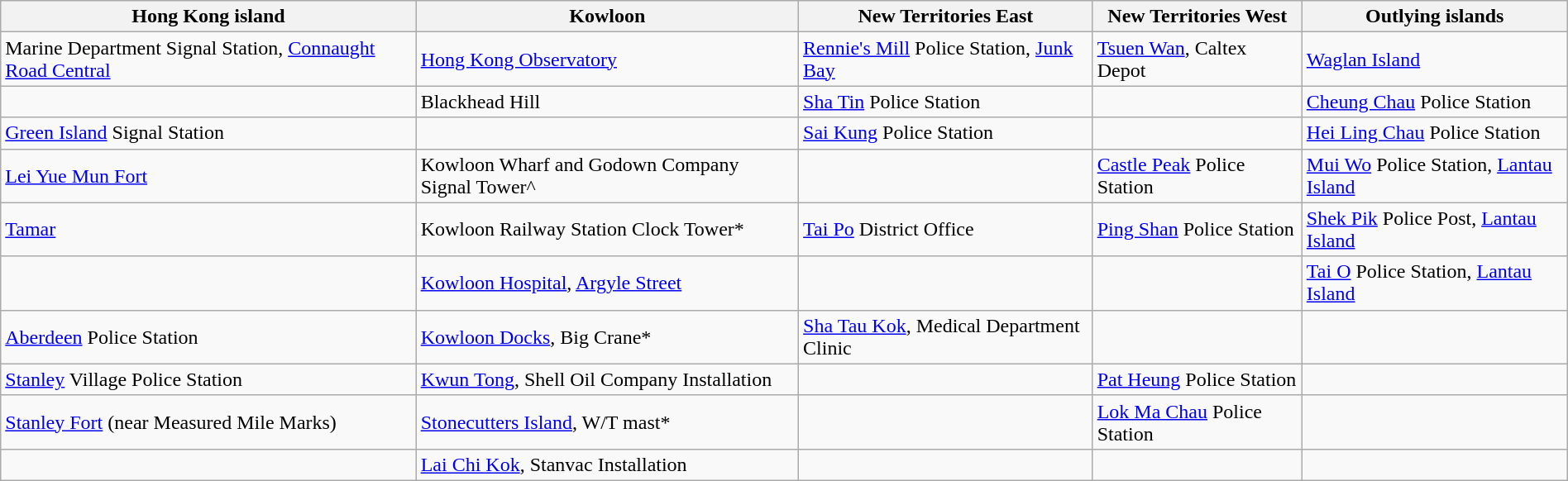<table class="wikitable" style="width:100%">
<tr>
<th>Hong Kong island</th>
<th>Kowloon</th>
<th>New Territories East</th>
<th>New Territories West</th>
<th>Outlying islands</th>
</tr>
<tr>
<td>Marine Department Signal Station, <a href='#'>Connaught Road Central</a></td>
<td><a href='#'>Hong Kong Observatory</a></td>
<td><a href='#'>Rennie's Mill</a> Police Station, <a href='#'>Junk Bay</a></td>
<td><a href='#'>Tsuen Wan</a>, Caltex Depot</td>
<td><a href='#'>Waglan Island</a></td>
</tr>
<tr>
<td></td>
<td>Blackhead Hill</td>
<td><a href='#'>Sha Tin</a> Police Station</td>
<td></td>
<td><a href='#'>Cheung Chau</a> Police Station</td>
</tr>
<tr>
<td><a href='#'>Green Island</a> Signal Station</td>
<td></td>
<td><a href='#'>Sai Kung</a> Police Station</td>
<td></td>
<td><a href='#'>Hei Ling Chau</a> Police Station</td>
</tr>
<tr>
<td><a href='#'>Lei Yue Mun Fort</a></td>
<td>Kowloon Wharf and Godown Company Signal Tower^</td>
<td></td>
<td><a href='#'>Castle Peak</a> Police Station</td>
<td><a href='#'>Mui Wo</a> Police Station, <a href='#'>Lantau Island</a></td>
</tr>
<tr>
<td><a href='#'>Tamar</a></td>
<td>Kowloon Railway Station Clock Tower*</td>
<td><a href='#'>Tai Po</a> District Office</td>
<td><a href='#'>Ping Shan</a> Police Station</td>
<td><a href='#'>Shek Pik</a> Police Post, <a href='#'>Lantau Island</a></td>
</tr>
<tr>
<td></td>
<td><a href='#'>Kowloon Hospital</a>, <a href='#'>Argyle Street</a></td>
<td></td>
<td></td>
<td><a href='#'>Tai O</a> Police Station, <a href='#'>Lantau Island</a></td>
</tr>
<tr>
<td><a href='#'>Aberdeen</a> Police Station</td>
<td><a href='#'>Kowloon Docks</a>, Big Crane*</td>
<td><a href='#'>Sha Tau Kok</a>, Medical Department Clinic</td>
<td></td>
<td></td>
</tr>
<tr>
<td><a href='#'>Stanley</a> Village Police Station</td>
<td><a href='#'>Kwun Tong</a>, Shell Oil Company Installation</td>
<td></td>
<td><a href='#'>Pat Heung</a> Police Station</td>
<td></td>
</tr>
<tr>
<td><a href='#'>Stanley Fort</a> (near Measured Mile Marks)</td>
<td><a href='#'>Stonecutters Island</a>, W/T mast*</td>
<td></td>
<td><a href='#'>Lok Ma Chau</a> Police Station</td>
<td></td>
</tr>
<tr>
<td></td>
<td><a href='#'>Lai Chi Kok</a>, Stanvac Installation</td>
<td></td>
<td></td>
<td></td>
</tr>
</table>
